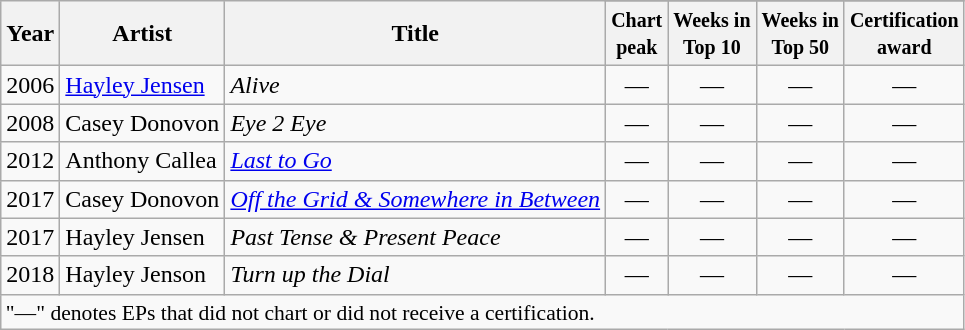<table class="wikitable">
<tr>
<th rowspan="2">Year</th>
<th rowspan="2">Artist</th>
<th rowspan="2">Title</th>
</tr>
<tr>
<th><small>Chart<br>peak</small></th>
<th><small>Weeks in<br>Top 10</small></th>
<th><small>Weeks in<br>Top 50</small></th>
<th><small>Certification<br>award</small></th>
</tr>
<tr>
<td>2006</td>
<td><a href='#'>Hayley Jensen</a></td>
<td><em>Alive</em></td>
<td style="text-align:center;">—</td>
<td style="text-align:center;">—</td>
<td style="text-align:center;">—</td>
<td style="text-align:center;">—</td>
</tr>
<tr>
<td>2008</td>
<td>Casey Donovon</td>
<td><em>Eye 2 Eye</em></td>
<td style="text-align:center;">—</td>
<td style="text-align:center;">—</td>
<td style="text-align:center;">—</td>
<td style="text-align:center;">—</td>
</tr>
<tr>
<td>2012</td>
<td>Anthony Callea</td>
<td><em><a href='#'>Last to Go</a></em></td>
<td style="text-align:center;">—</td>
<td style="text-align:center;">—</td>
<td style="text-align:center;">—</td>
<td style="text-align:center;">—</td>
</tr>
<tr>
<td>2017</td>
<td>Casey Donovon</td>
<td><em><a href='#'>Off the Grid & Somewhere in Between</a></em></td>
<td style="text-align:center;">—</td>
<td style="text-align:center;">—</td>
<td style="text-align:center;">—</td>
<td style="text-align:center;">—</td>
</tr>
<tr>
<td>2017</td>
<td>Hayley Jensen</td>
<td><em>Past Tense & Present Peace</em></td>
<td style="text-align:center;">—</td>
<td style="text-align:center;">—</td>
<td style="text-align:center;">—</td>
<td style="text-align:center;">—</td>
</tr>
<tr>
<td>2018</td>
<td>Hayley Jenson</td>
<td><em>Turn up the Dial</em></td>
<td style="text-align:center;">—</td>
<td style="text-align:center;">—</td>
<td style="text-align:center;">—</td>
<td style="text-align:center;">—</td>
</tr>
<tr>
<td colspan="7" style="font-size:90%" style="text-align:center;">"—" denotes EPs that did not chart or did not receive a certification.</td>
</tr>
</table>
